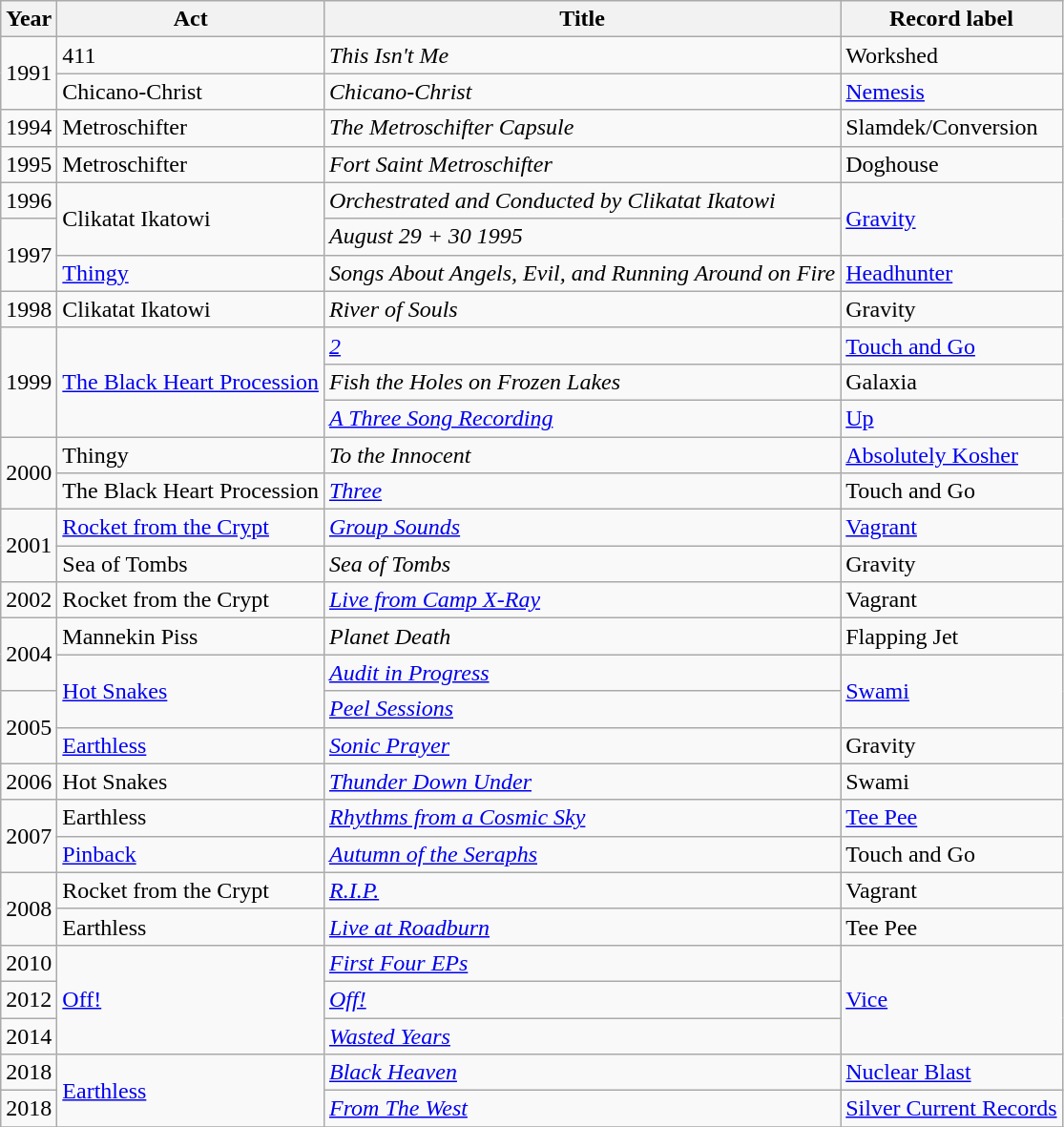<table class="wikitable">
<tr>
<th>Year</th>
<th>Act</th>
<th>Title</th>
<th>Record label</th>
</tr>
<tr>
<td rowspan="2">1991</td>
<td>411</td>
<td><em>This Isn't Me</em></td>
<td>Workshed</td>
</tr>
<tr>
<td>Chicano-Christ</td>
<td><em>Chicano-Christ</em></td>
<td><a href='#'>Nemesis</a></td>
</tr>
<tr>
<td>1994</td>
<td>Metroschifter</td>
<td><em>The Metroschifter Capsule</em></td>
<td>Slamdek/Conversion</td>
</tr>
<tr>
<td>1995</td>
<td>Metroschifter</td>
<td><em>Fort Saint Metroschifter</em></td>
<td>Doghouse</td>
</tr>
<tr>
<td>1996</td>
<td rowspan="2">Clikatat Ikatowi</td>
<td><em>Orchestrated and Conducted by Clikatat Ikatowi</em></td>
<td rowspan="2"><a href='#'>Gravity</a></td>
</tr>
<tr>
<td rowspan="2">1997</td>
<td><em>August 29 + 30 1995</em></td>
</tr>
<tr>
<td><a href='#'>Thingy</a></td>
<td><em>Songs About Angels, Evil, and Running Around on Fire</em></td>
<td><a href='#'>Headhunter</a></td>
</tr>
<tr>
<td>1998</td>
<td>Clikatat Ikatowi</td>
<td><em>River of Souls</em></td>
<td>Gravity</td>
</tr>
<tr>
<td rowspan="3">1999</td>
<td rowspan="3"><a href='#'>The Black Heart Procession</a></td>
<td><em><a href='#'>2</a></em></td>
<td><a href='#'>Touch and Go</a></td>
</tr>
<tr>
<td><em>Fish the Holes on Frozen Lakes</em></td>
<td>Galaxia</td>
</tr>
<tr>
<td><em><a href='#'>A Three Song Recording</a></em></td>
<td><a href='#'>Up</a></td>
</tr>
<tr>
<td rowspan="2">2000</td>
<td>Thingy</td>
<td><em>To the Innocent</em></td>
<td><a href='#'>Absolutely Kosher</a></td>
</tr>
<tr>
<td>The Black Heart Procession</td>
<td><em><a href='#'>Three</a></em></td>
<td>Touch and Go</td>
</tr>
<tr>
<td rowspan="2">2001</td>
<td><a href='#'>Rocket from the Crypt</a></td>
<td><em><a href='#'>Group Sounds</a></em></td>
<td><a href='#'>Vagrant</a></td>
</tr>
<tr>
<td>Sea of Tombs</td>
<td><em>Sea of Tombs</em></td>
<td>Gravity</td>
</tr>
<tr>
<td>2002</td>
<td>Rocket from the Crypt</td>
<td><em><a href='#'>Live from Camp X-Ray</a></em></td>
<td>Vagrant</td>
</tr>
<tr>
<td rowspan="2">2004</td>
<td>Mannekin Piss</td>
<td><em>Planet Death</em></td>
<td>Flapping Jet</td>
</tr>
<tr>
<td rowspan="2"><a href='#'>Hot Snakes</a></td>
<td><em><a href='#'>Audit in Progress</a></em></td>
<td rowspan="2"><a href='#'>Swami</a></td>
</tr>
<tr>
<td rowspan="2">2005</td>
<td><em><a href='#'>Peel Sessions</a></em></td>
</tr>
<tr>
<td><a href='#'>Earthless</a></td>
<td><em><a href='#'>Sonic Prayer</a></em></td>
<td>Gravity</td>
</tr>
<tr>
<td>2006</td>
<td>Hot Snakes</td>
<td><em><a href='#'>Thunder Down Under</a></em></td>
<td>Swami</td>
</tr>
<tr>
<td rowspan="2">2007</td>
<td>Earthless</td>
<td><em><a href='#'>Rhythms from a Cosmic Sky</a></em></td>
<td><a href='#'>Tee Pee</a></td>
</tr>
<tr>
<td><a href='#'>Pinback</a></td>
<td><em><a href='#'>Autumn of the Seraphs</a></em></td>
<td>Touch and Go</td>
</tr>
<tr>
<td rowspan="2">2008</td>
<td>Rocket from the Crypt</td>
<td><em><a href='#'>R.I.P.</a></em></td>
<td>Vagrant</td>
</tr>
<tr>
<td>Earthless</td>
<td><em><a href='#'>Live at Roadburn</a></em></td>
<td>Tee Pee</td>
</tr>
<tr>
<td>2010</td>
<td rowspan="3"><a href='#'>Off!</a></td>
<td><em><a href='#'>First Four EPs</a></em></td>
<td rowspan="3"><a href='#'>Vice</a></td>
</tr>
<tr>
<td>2012</td>
<td><em><a href='#'>Off!</a></em></td>
</tr>
<tr>
<td>2014</td>
<td><em><a href='#'>Wasted Years</a></em></td>
</tr>
<tr>
<td>2018</td>
<td rowspan="2"><a href='#'>Earthless</a></td>
<td><em><a href='#'>Black Heaven</a></em></td>
<td><a href='#'>Nuclear Blast</a></td>
</tr>
<tr>
<td>2018</td>
<td><em><a href='#'>From The West</a></em></td>
<td><a href='#'>Silver Current Records</a></td>
</tr>
<tr>
</tr>
</table>
